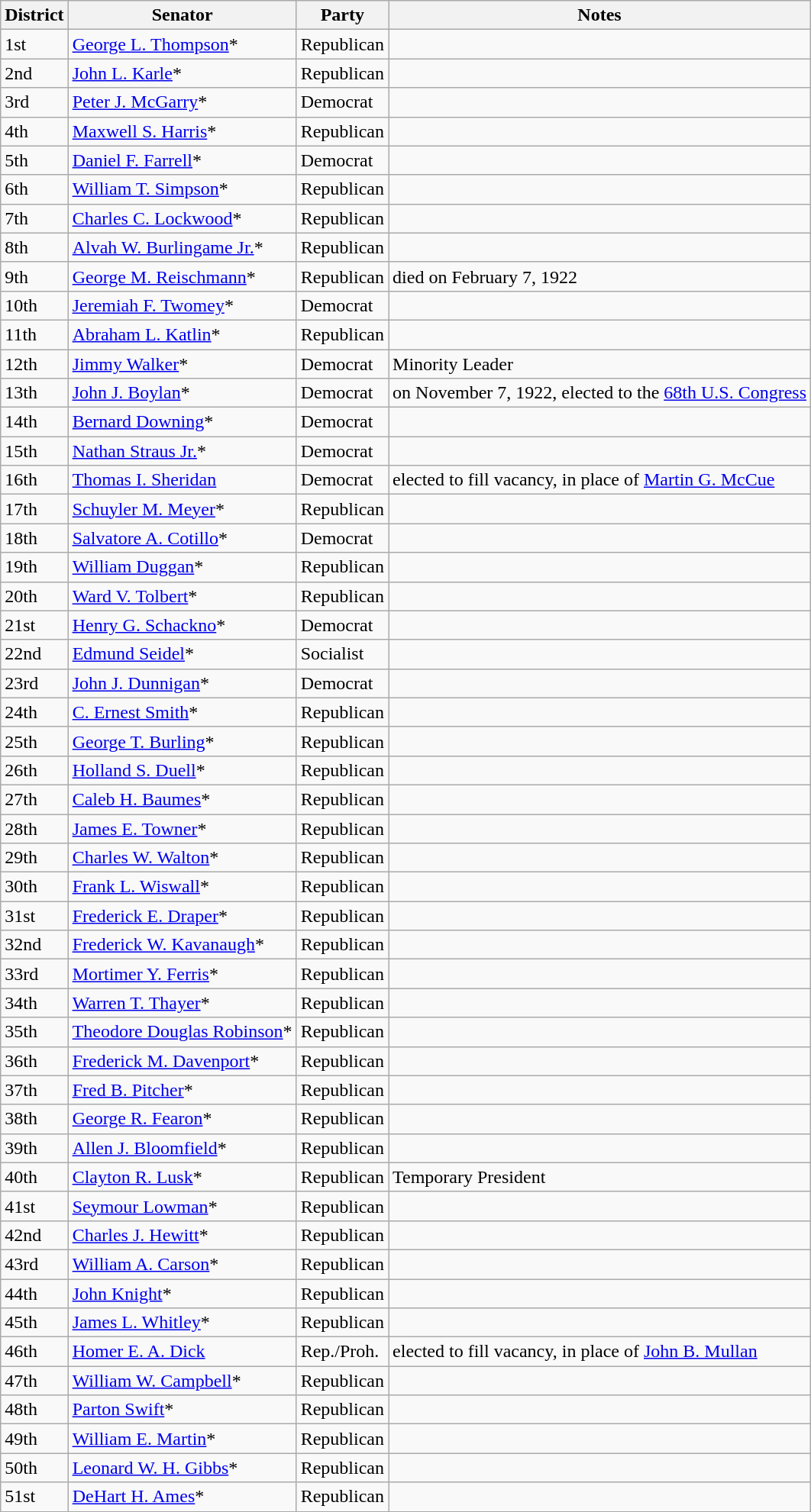<table class=wikitable>
<tr>
<th>District</th>
<th>Senator</th>
<th>Party</th>
<th>Notes</th>
</tr>
<tr>
<td>1st</td>
<td><a href='#'>George L. Thompson</a>*</td>
<td>Republican</td>
<td></td>
</tr>
<tr>
<td>2nd</td>
<td><a href='#'>John L. Karle</a>*</td>
<td>Republican</td>
<td></td>
</tr>
<tr>
<td>3rd</td>
<td><a href='#'>Peter J. McGarry</a>*</td>
<td>Democrat</td>
<td></td>
</tr>
<tr>
<td>4th</td>
<td><a href='#'>Maxwell S. Harris</a>*</td>
<td>Republican</td>
<td></td>
</tr>
<tr>
<td>5th</td>
<td><a href='#'>Daniel F. Farrell</a>*</td>
<td>Democrat</td>
<td></td>
</tr>
<tr>
<td>6th</td>
<td><a href='#'>William T. Simpson</a>*</td>
<td>Republican</td>
<td></td>
</tr>
<tr>
<td>7th</td>
<td><a href='#'>Charles C. Lockwood</a>*</td>
<td>Republican</td>
<td></td>
</tr>
<tr>
<td>8th</td>
<td><a href='#'>Alvah W. Burlingame Jr.</a>*</td>
<td>Republican</td>
<td></td>
</tr>
<tr>
<td>9th</td>
<td><a href='#'>George M. Reischmann</a>*</td>
<td>Republican</td>
<td>died on February 7, 1922</td>
</tr>
<tr>
<td>10th</td>
<td><a href='#'>Jeremiah F. Twomey</a>*</td>
<td>Democrat</td>
<td></td>
</tr>
<tr>
<td>11th</td>
<td><a href='#'>Abraham L. Katlin</a>*</td>
<td>Republican</td>
<td></td>
</tr>
<tr>
<td>12th</td>
<td><a href='#'>Jimmy Walker</a>*</td>
<td>Democrat</td>
<td>Minority Leader</td>
</tr>
<tr>
<td>13th</td>
<td><a href='#'>John J. Boylan</a>*</td>
<td>Democrat</td>
<td>on November 7, 1922, elected to the <a href='#'>68th U.S. Congress</a></td>
</tr>
<tr>
<td>14th</td>
<td><a href='#'>Bernard Downing</a>*</td>
<td>Democrat</td>
<td></td>
</tr>
<tr>
<td>15th</td>
<td><a href='#'>Nathan Straus Jr.</a>*</td>
<td>Democrat</td>
<td></td>
</tr>
<tr>
<td>16th</td>
<td><a href='#'>Thomas I. Sheridan</a></td>
<td>Democrat</td>
<td>elected to fill vacancy, in place of <a href='#'>Martin G. McCue</a></td>
</tr>
<tr>
<td>17th</td>
<td><a href='#'>Schuyler M. Meyer</a>*</td>
<td>Republican</td>
<td></td>
</tr>
<tr>
<td>18th</td>
<td><a href='#'>Salvatore A. Cotillo</a>*</td>
<td>Democrat</td>
<td></td>
</tr>
<tr>
<td>19th</td>
<td><a href='#'>William Duggan</a>*</td>
<td>Republican</td>
<td></td>
</tr>
<tr>
<td>20th</td>
<td><a href='#'>Ward V. Tolbert</a>*</td>
<td>Republican</td>
<td></td>
</tr>
<tr>
<td>21st</td>
<td><a href='#'>Henry G. Schackno</a>*</td>
<td>Democrat</td>
<td></td>
</tr>
<tr>
<td>22nd</td>
<td><a href='#'>Edmund Seidel</a>*</td>
<td>Socialist</td>
<td></td>
</tr>
<tr>
<td>23rd</td>
<td><a href='#'>John J. Dunnigan</a>*</td>
<td>Democrat</td>
<td></td>
</tr>
<tr>
<td>24th</td>
<td><a href='#'>C. Ernest Smith</a>*</td>
<td>Republican</td>
<td></td>
</tr>
<tr>
<td>25th</td>
<td><a href='#'>George T. Burling</a>*</td>
<td>Republican</td>
<td></td>
</tr>
<tr>
<td>26th</td>
<td><a href='#'>Holland S. Duell</a>*</td>
<td>Republican</td>
<td></td>
</tr>
<tr>
<td>27th</td>
<td><a href='#'>Caleb H. Baumes</a>*</td>
<td>Republican</td>
<td></td>
</tr>
<tr>
<td>28th</td>
<td><a href='#'>James E. Towner</a>*</td>
<td>Republican</td>
<td></td>
</tr>
<tr>
<td>29th</td>
<td><a href='#'>Charles W. Walton</a>*</td>
<td>Republican</td>
<td></td>
</tr>
<tr>
<td>30th</td>
<td><a href='#'>Frank L. Wiswall</a>*</td>
<td>Republican</td>
<td></td>
</tr>
<tr>
<td>31st</td>
<td><a href='#'>Frederick E. Draper</a>*</td>
<td>Republican</td>
<td></td>
</tr>
<tr>
<td>32nd</td>
<td><a href='#'>Frederick W. Kavanaugh</a>*</td>
<td>Republican</td>
<td></td>
</tr>
<tr>
<td>33rd</td>
<td><a href='#'>Mortimer Y. Ferris</a>*</td>
<td>Republican</td>
<td></td>
</tr>
<tr>
<td>34th</td>
<td><a href='#'>Warren T. Thayer</a>*</td>
<td>Republican</td>
<td></td>
</tr>
<tr>
<td>35th</td>
<td><a href='#'>Theodore Douglas Robinson</a>*</td>
<td>Republican</td>
<td></td>
</tr>
<tr>
<td>36th</td>
<td><a href='#'>Frederick M. Davenport</a>*</td>
<td>Republican</td>
<td></td>
</tr>
<tr>
<td>37th</td>
<td><a href='#'>Fred B. Pitcher</a>*</td>
<td>Republican</td>
<td></td>
</tr>
<tr>
<td>38th</td>
<td><a href='#'>George R. Fearon</a>*</td>
<td>Republican</td>
<td></td>
</tr>
<tr>
<td>39th</td>
<td><a href='#'>Allen J. Bloomfield</a>*</td>
<td>Republican</td>
<td></td>
</tr>
<tr>
<td>40th</td>
<td><a href='#'>Clayton R. Lusk</a>*</td>
<td>Republican</td>
<td>Temporary President</td>
</tr>
<tr>
<td>41st</td>
<td><a href='#'>Seymour Lowman</a>*</td>
<td>Republican</td>
<td></td>
</tr>
<tr>
<td>42nd</td>
<td><a href='#'>Charles J. Hewitt</a>*</td>
<td>Republican</td>
<td></td>
</tr>
<tr>
<td>43rd</td>
<td><a href='#'>William A. Carson</a>*</td>
<td>Republican</td>
<td></td>
</tr>
<tr>
<td>44th</td>
<td><a href='#'>John Knight</a>*</td>
<td>Republican</td>
<td></td>
</tr>
<tr>
<td>45th</td>
<td><a href='#'>James L. Whitley</a>*</td>
<td>Republican</td>
<td></td>
</tr>
<tr>
<td>46th</td>
<td><a href='#'>Homer E. A. Dick</a></td>
<td>Rep./Proh.</td>
<td>elected to fill vacancy, in place of <a href='#'>John B. Mullan</a></td>
</tr>
<tr>
<td>47th</td>
<td><a href='#'>William W. Campbell</a>*</td>
<td>Republican</td>
<td></td>
</tr>
<tr>
<td>48th</td>
<td><a href='#'>Parton Swift</a>*</td>
<td>Republican</td>
<td></td>
</tr>
<tr>
<td>49th</td>
<td><a href='#'>William E. Martin</a>*</td>
<td>Republican</td>
<td></td>
</tr>
<tr>
<td>50th</td>
<td><a href='#'>Leonard W. H. Gibbs</a>*</td>
<td>Republican</td>
<td></td>
</tr>
<tr>
<td>51st</td>
<td><a href='#'>DeHart H. Ames</a>*</td>
<td>Republican</td>
<td></td>
</tr>
<tr>
</tr>
</table>
